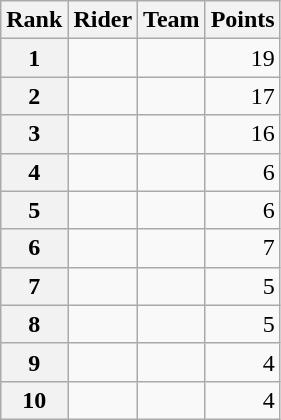<table class="wikitable" margin-bottom:0;">
<tr>
<th scope="col">Rank</th>
<th scope="col">Rider</th>
<th scope="col">Team</th>
<th scope="col">Points</th>
</tr>
<tr>
<th scope="row">1</th>
<td> </td>
<td></td>
<td align="right">19</td>
</tr>
<tr>
<th scope="row">2</th>
<td></td>
<td></td>
<td align="right">17</td>
</tr>
<tr>
<th scope="row">3</th>
<td> </td>
<td></td>
<td align="right">16</td>
</tr>
<tr>
<th scope="row">4</th>
<td></td>
<td></td>
<td align="right">6</td>
</tr>
<tr>
<th scope="row">5</th>
<td></td>
<td></td>
<td align="right">6</td>
</tr>
<tr>
<th scope="row">6</th>
<td></td>
<td></td>
<td align="right">7</td>
</tr>
<tr>
<th scope="row">7</th>
<td></td>
<td></td>
<td align="right">5</td>
</tr>
<tr>
<th scope="row">8</th>
<td></td>
<td></td>
<td align="right">5</td>
</tr>
<tr>
<th scope="row">9</th>
<td></td>
<td></td>
<td align="right">4</td>
</tr>
<tr>
<th scope="row">10</th>
<td></td>
<td></td>
<td align="right">4</td>
</tr>
</table>
